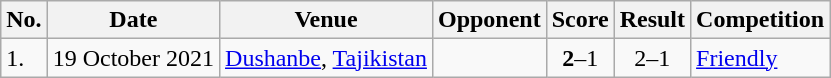<table class="wikitable">
<tr>
<th>No.</th>
<th>Date</th>
<th>Venue</th>
<th>Opponent</th>
<th>Score</th>
<th>Result</th>
<th>Competition</th>
</tr>
<tr>
<td>1.</td>
<td>19 October 2021</td>
<td><a href='#'>Dushanbe</a>, <a href='#'>Tajikistan</a></td>
<td></td>
<td align=center><strong>2</strong>–1</td>
<td align=center>2–1</td>
<td><a href='#'>Friendly</a></td>
</tr>
</table>
